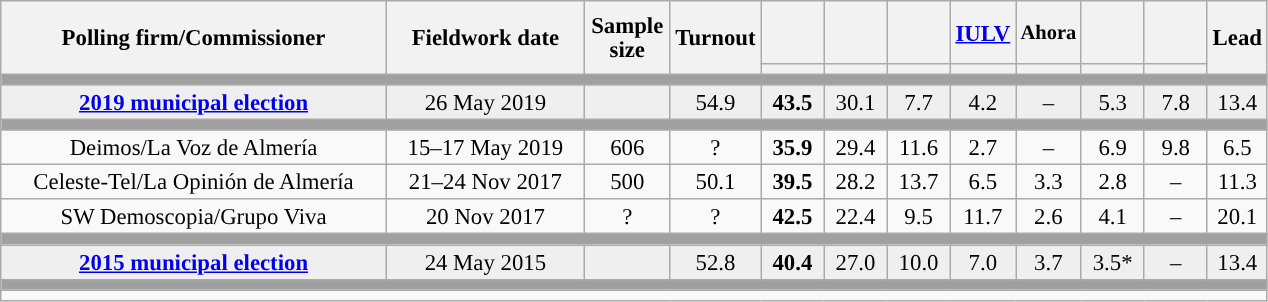<table class="wikitable collapsible collapsed" style="text-align:center; font-size:95%; line-height:16px;">
<tr style="height:42px;">
<th style="width:250px;" rowspan="2">Polling firm/Commissioner</th>
<th style="width:125px;" rowspan="2">Fieldwork date</th>
<th style="width:50px;" rowspan="2">Sample size</th>
<th style="width:45px;" rowspan="2">Turnout</th>
<th style="width:35px;"></th>
<th style="width:35px;"></th>
<th style="width:35px;"></th>
<th style="width:35px;"><a href='#'>IULV</a></th>
<th style="width:35px; font-size:90%;">Ahora</th>
<th style="width:35px;"></th>
<th style="width:35px;"></th>
<th style="width:30px;" rowspan="2">Lead</th>
</tr>
<tr>
<th style="color:inherit;background:"></th>
<th style="color:inherit;background:"></th>
<th style="color:inherit;background:"></th>
<th style="color:inherit;background:"></th>
<th style="color:inherit;background:"></th>
<th style="color:inherit;background:"></th>
<th style="color:inherit;background:"></th>
</tr>
<tr>
<td colspan="12" style="background:#A0A0A0"></td>
</tr>
<tr style="background:#EFEFEF;">
<td><strong><a href='#'>2019 municipal election</a></strong></td>
<td>26 May 2019</td>
<td></td>
<td>54.9</td>
<td><strong>43.5</strong><br></td>
<td>30.1<br></td>
<td>7.7<br></td>
<td>4.2<br></td>
<td>–</td>
<td>5.3<br></td>
<td>7.8<br></td>
<td style="background:">13.4</td>
</tr>
<tr>
<td colspan="12" style="background:#A0A0A0"></td>
</tr>
<tr>
<td>Deimos/La Voz de Almería</td>
<td>15–17 May 2019</td>
<td>606</td>
<td>?</td>
<td><strong>35.9</strong><br></td>
<td>29.4<br></td>
<td>11.6<br></td>
<td>2.7<br></td>
<td>–</td>
<td>6.9<br></td>
<td>9.8<br></td>
<td style="background:">6.5</td>
</tr>
<tr>
<td>Celeste-Tel/La Opinión de Almería</td>
<td>21–24 Nov 2017</td>
<td>500</td>
<td>50.1</td>
<td><strong>39.5</strong><br></td>
<td>28.2<br></td>
<td>13.7<br></td>
<td>6.5<br></td>
<td>3.3<br></td>
<td>2.8<br></td>
<td>–</td>
<td style="background:">11.3</td>
</tr>
<tr>
<td>SW Demoscopia/Grupo Viva</td>
<td>20 Nov 2017</td>
<td>?</td>
<td>?</td>
<td><strong>42.5</strong><br></td>
<td>22.4<br></td>
<td>9.5<br></td>
<td>11.7<br></td>
<td>2.6<br></td>
<td>4.1<br></td>
<td>–</td>
<td style="background:">20.1</td>
</tr>
<tr>
<td colspan="12" style="background:#A0A0A0"></td>
</tr>
<tr style="background:#EFEFEF;">
<td><strong><a href='#'>2015 municipal election</a></strong></td>
<td>24 May 2015</td>
<td></td>
<td>52.8</td>
<td><strong>40.4</strong><br></td>
<td>27.0<br></td>
<td>10.0<br></td>
<td>7.0<br></td>
<td>3.7<br></td>
<td>3.5*<br></td>
<td>–</td>
<td style="background:">13.4</td>
</tr>
<tr>
<td colspan="12" style="background:#A0A0A0"></td>
</tr>
<tr>
<td align="left" colspan="12"></td>
</tr>
</table>
